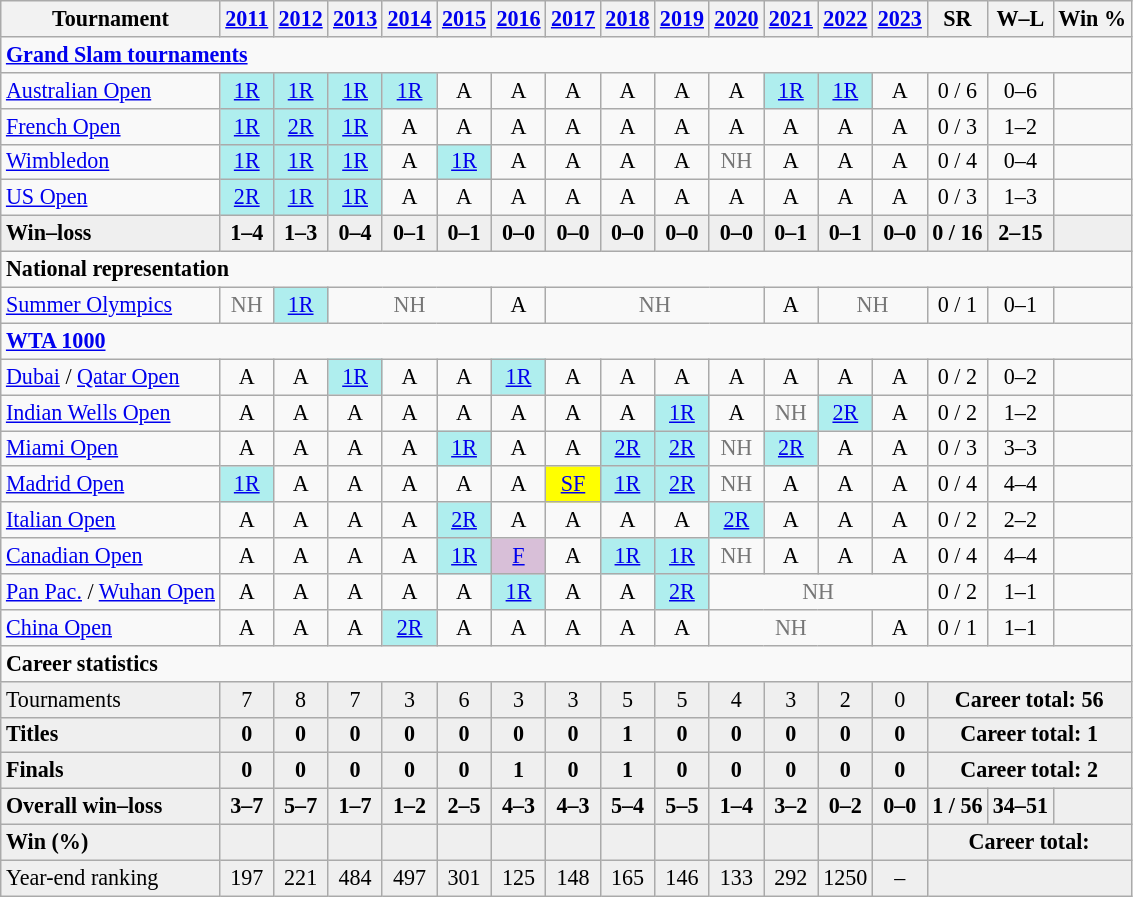<table class="wikitable nowrap" style=text-align:center;font-size:92%>
<tr>
<th>Tournament</th>
<th><a href='#'>2011</a></th>
<th><a href='#'>2012</a></th>
<th><a href='#'>2013</a></th>
<th><a href='#'>2014</a></th>
<th><a href='#'>2015</a></th>
<th><a href='#'>2016</a></th>
<th><a href='#'>2017</a></th>
<th><a href='#'>2018</a></th>
<th><a href='#'>2019</a></th>
<th><a href='#'>2020</a></th>
<th><a href='#'>2021</a></th>
<th><a href='#'>2022</a></th>
<th><a href='#'>2023</a></th>
<th>SR</th>
<th>W–L</th>
<th>Win %</th>
</tr>
<tr>
<td colspan="17" style="text-align:left"><strong><a href='#'>Grand Slam tournaments</a></strong></td>
</tr>
<tr>
<td align=left><a href='#'>Australian Open</a></td>
<td style=background:#afeeee><a href='#'>1R</a></td>
<td style=background:#afeeee><a href='#'>1R</a></td>
<td style=background:#afeeee><a href='#'>1R</a></td>
<td style=background:#afeeee><a href='#'>1R</a></td>
<td>A</td>
<td>A</td>
<td>A</td>
<td>A</td>
<td>A</td>
<td>A</td>
<td style=background:#afeeee><a href='#'>1R</a></td>
<td style=background:#afeeee><a href='#'>1R</a></td>
<td>A</td>
<td>0 / 6</td>
<td>0–6</td>
<td></td>
</tr>
<tr>
<td align=left><a href='#'>French Open</a></td>
<td style=background:#afeeee><a href='#'>1R</a></td>
<td style=background:#afeeee><a href='#'>2R</a></td>
<td style=background:#afeeee><a href='#'>1R</a></td>
<td>A</td>
<td>A</td>
<td>A</td>
<td>A</td>
<td>A</td>
<td>A</td>
<td>A</td>
<td>A</td>
<td>A</td>
<td>A</td>
<td>0 / 3</td>
<td>1–2</td>
<td></td>
</tr>
<tr>
<td align=left><a href='#'>Wimbledon</a></td>
<td style=background:#afeeee><a href='#'>1R</a></td>
<td style=background:#afeeee><a href='#'>1R</a></td>
<td style=background:#afeeee><a href='#'>1R</a></td>
<td>A</td>
<td style=background:#afeeee><a href='#'>1R</a></td>
<td>A</td>
<td>A</td>
<td>A</td>
<td>A</td>
<td style=color:#767676>NH</td>
<td>A</td>
<td>A</td>
<td>A</td>
<td>0 / 4</td>
<td>0–4</td>
<td></td>
</tr>
<tr>
<td align=left><a href='#'>US Open</a></td>
<td style=background:#afeeee><a href='#'>2R</a></td>
<td style=background:#afeeee><a href='#'>1R</a></td>
<td style=background:#afeeee><a href='#'>1R</a></td>
<td>A</td>
<td>A</td>
<td>A</td>
<td>A</td>
<td>A</td>
<td>A</td>
<td>A</td>
<td>A</td>
<td>A</td>
<td>A</td>
<td>0 / 3</td>
<td>1–3</td>
<td></td>
</tr>
<tr style=font-weight:bold;background:#efefef>
<td style=text-align:left>Win–loss</td>
<td>1–4</td>
<td>1–3</td>
<td>0–4</td>
<td>0–1</td>
<td>0–1</td>
<td>0–0</td>
<td>0–0</td>
<td>0–0</td>
<td>0–0</td>
<td>0–0</td>
<td>0–1</td>
<td>0–1</td>
<td>0–0</td>
<td>0 / 16</td>
<td>2–15</td>
<td></td>
</tr>
<tr>
<td colspan="17" style="text-align:left"><strong>National representation</strong></td>
</tr>
<tr>
<td align=left><a href='#'>Summer Olympics</a></td>
<td style=color:#767676>NH</td>
<td style=background:#afeeee><a href='#'>1R</a></td>
<td colspan=3 style=color:#767676>NH</td>
<td>A</td>
<td colspan=4 style=color:#767676>NH</td>
<td>A</td>
<td colspan=2 style=color:#767676>NH</td>
<td>0 / 1</td>
<td>0–1</td>
<td></td>
</tr>
<tr>
<td colspan="17" align="left"><strong><a href='#'>WTA 1000</a></strong></td>
</tr>
<tr>
<td align=left><a href='#'>Dubai</a> / <a href='#'>Qatar Open</a></td>
<td>A</td>
<td>A</td>
<td bgcolor=afeeee><a href='#'>1R</a></td>
<td>A</td>
<td>A</td>
<td bgcolor=afeeee><a href='#'>1R</a></td>
<td>A</td>
<td>A</td>
<td>A</td>
<td>A</td>
<td>A</td>
<td>A</td>
<td>A</td>
<td>0 / 2</td>
<td>0–2</td>
<td></td>
</tr>
<tr>
<td align=left><a href='#'>Indian Wells Open</a></td>
<td>A</td>
<td>A</td>
<td>A</td>
<td>A</td>
<td>A</td>
<td>A</td>
<td>A</td>
<td>A</td>
<td bgcolor=afeeee><a href='#'>1R</a></td>
<td>A</td>
<td style=color:#767676>NH</td>
<td bgcolor=afeeee><a href='#'>2R</a></td>
<td>A</td>
<td>0 / 2</td>
<td>1–2</td>
<td></td>
</tr>
<tr>
<td align=left><a href='#'>Miami Open</a></td>
<td>A</td>
<td>A</td>
<td>A</td>
<td>A</td>
<td bgcolor=afeeee><a href='#'>1R</a></td>
<td>A</td>
<td>A</td>
<td bgcolor=afeeee><a href='#'>2R</a></td>
<td bgcolor=afeeee><a href='#'>2R</a></td>
<td style=color:#767676>NH</td>
<td bgcolor=afeeee><a href='#'>2R</a></td>
<td>A</td>
<td>A</td>
<td>0 / 3</td>
<td>3–3</td>
<td></td>
</tr>
<tr>
<td align=left><a href='#'>Madrid Open</a></td>
<td bgcolor=afeeee><a href='#'>1R</a></td>
<td>A</td>
<td>A</td>
<td>A</td>
<td>A</td>
<td>A</td>
<td bgcolor=yellow><a href='#'>SF</a></td>
<td bgcolor=afeeee><a href='#'>1R</a></td>
<td bgcolor=afeeee><a href='#'>2R</a></td>
<td style=color:#767676>NH</td>
<td>A</td>
<td>A</td>
<td>A</td>
<td>0 / 4</td>
<td>4–4</td>
<td></td>
</tr>
<tr>
<td align=left><a href='#'>Italian Open</a></td>
<td>A</td>
<td>A</td>
<td>A</td>
<td>A</td>
<td bgcolor=afeeee><a href='#'>2R</a></td>
<td>A</td>
<td>A</td>
<td>A</td>
<td>A</td>
<td bgcolor=afeeee><a href='#'>2R</a></td>
<td>A</td>
<td>A</td>
<td>A</td>
<td>0 / 2</td>
<td>2–2</td>
<td></td>
</tr>
<tr>
<td align=left><a href='#'>Canadian Open</a></td>
<td>A</td>
<td>A</td>
<td>A</td>
<td>A</td>
<td bgcolor=afeeee><a href='#'>1R</a></td>
<td bgcolor=thistle><a href='#'>F</a></td>
<td>A</td>
<td bgcolor=afeeee><a href='#'>1R</a></td>
<td bgcolor=afeeee><a href='#'>1R</a></td>
<td style=color:#767676>NH</td>
<td>A</td>
<td>A</td>
<td>A</td>
<td>0 / 4</td>
<td>4–4</td>
<td></td>
</tr>
<tr>
<td align=left><a href='#'>Pan Pac.</a> / <a href='#'>Wuhan Open</a></td>
<td>A</td>
<td>A</td>
<td>A</td>
<td>A</td>
<td>A</td>
<td bgcolor=afeeee><a href='#'>1R</a></td>
<td>A</td>
<td>A</td>
<td bgcolor=afeeee><a href='#'>2R</a></td>
<td colspan="4" style="color:#767676">NH</td>
<td>0 / 2</td>
<td>1–1</td>
<td></td>
</tr>
<tr>
<td align=left><a href='#'>China Open</a></td>
<td>A</td>
<td>A</td>
<td>A</td>
<td bgcolor=afeeee><a href='#'>2R</a></td>
<td>A</td>
<td>A</td>
<td>A</td>
<td>A</td>
<td>A</td>
<td colspan="3" style="color:#767676">NH</td>
<td>A</td>
<td>0 / 1</td>
<td>1–1</td>
<td></td>
</tr>
<tr>
<td colspan="17" style="text-align:left"><strong>Career statistics</strong></td>
</tr>
<tr style=background:#efefef>
<td align=left>Tournaments</td>
<td>7</td>
<td>8</td>
<td>7</td>
<td>3</td>
<td>6</td>
<td>3</td>
<td>3</td>
<td>5</td>
<td>5</td>
<td>4</td>
<td>3</td>
<td>2</td>
<td>0</td>
<td colspan=3><strong>Career total: 56</strong></td>
</tr>
<tr style=font-weight:bold;background:#efefef>
<td style=text-align:left>Titles</td>
<td>0</td>
<td>0</td>
<td>0</td>
<td>0</td>
<td>0</td>
<td>0</td>
<td>0</td>
<td>1</td>
<td>0</td>
<td>0</td>
<td>0</td>
<td>0</td>
<td>0</td>
<td colspan=3>Career total: 1</td>
</tr>
<tr style=font-weight:bold;background:#efefef>
<td style=text-align:left>Finals</td>
<td>0</td>
<td>0</td>
<td>0</td>
<td>0</td>
<td>0</td>
<td>1</td>
<td>0</td>
<td>1</td>
<td>0</td>
<td>0</td>
<td>0</td>
<td>0</td>
<td>0</td>
<td colspan=3>Career total: 2</td>
</tr>
<tr style=font-weight:bold;background:#efefef>
<td style=text-align:left>Overall win–loss</td>
<td>3–7</td>
<td>5–7</td>
<td>1–7</td>
<td>1–2</td>
<td>2–5</td>
<td>4–3</td>
<td>4–3</td>
<td>5–4</td>
<td>5–5</td>
<td>1–4</td>
<td>3–2</td>
<td>0–2</td>
<td>0–0</td>
<td>1 / 56</td>
<td>34–51</td>
<td></td>
</tr>
<tr style=font-weight:bold;background:#efefef>
<td style=text-align:left>Win (%)</td>
<td></td>
<td></td>
<td></td>
<td></td>
<td></td>
<td></td>
<td></td>
<td></td>
<td></td>
<td></td>
<td></td>
<td></td>
<td></td>
<td colspan=3>Career total: </td>
</tr>
<tr bgcolor=efefef>
<td align=left>Year-end ranking</td>
<td>197</td>
<td>221</td>
<td>484</td>
<td>497</td>
<td>301</td>
<td>125</td>
<td>148</td>
<td>165</td>
<td>146</td>
<td>133</td>
<td>292</td>
<td>1250</td>
<td>–</td>
<td colspan=3></td>
</tr>
</table>
